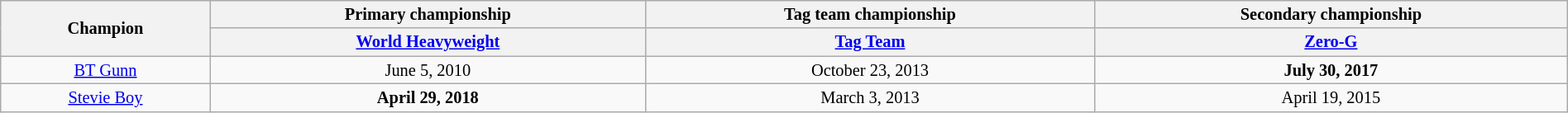<table class="wikitable" style="font-size:85%; text-align:center; width:100%;">
<tr>
<th rowspan=2>Champion</th>
<th>Primary championship</th>
<th>Tag team championship</th>
<th>Secondary championship</th>
</tr>
<tr>
<th><a href='#'>World Heavyweight</a></th>
<th><a href='#'>Tag Team</a></th>
<th><a href='#'>Zero-G</a></th>
</tr>
<tr>
<td><a href='#'>BT Gunn</a></td>
<td>June 5, 2010</td>
<td>October 23, 2013<br></td>
<td><strong>July 30, 2017</strong></td>
</tr>
<tr>
<td><a href='#'>Stevie Boy</a></td>
<td><strong>April 29, 2018</strong></td>
<td>March 3, 2013<br></td>
<td>April 19, 2015</td>
</tr>
</table>
